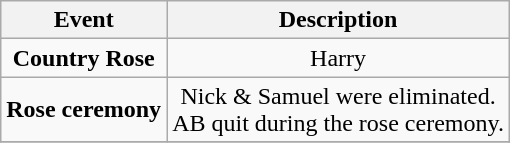<table class="wikitable sortable" style="text-align:center;">
<tr>
<th>Event</th>
<th>Description</th>
</tr>
<tr>
<td><strong>Country Rose</strong></td>
<td>Harry</td>
</tr>
<tr>
<td><strong>Rose ceremony</strong></td>
<td>Nick & Samuel were eliminated.<br>AB quit during the rose ceremony.</td>
</tr>
<tr>
</tr>
</table>
